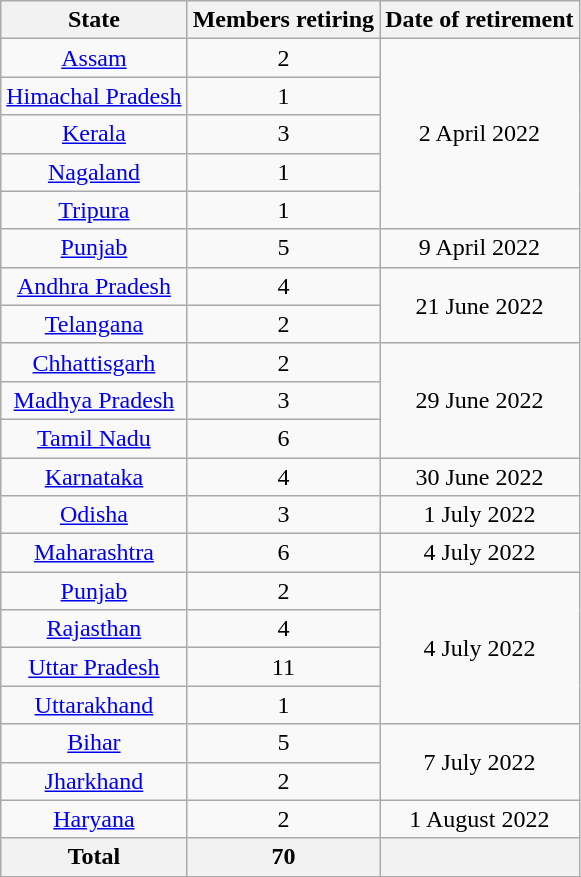<table class="wikitable sortable" style="text-align:center;">
<tr>
<th>State</th>
<th>Members retiring</th>
<th>Date of retirement</th>
</tr>
<tr>
<td><a href='#'>Assam</a></td>
<td>2</td>
<td rowspan="5">2 April 2022</td>
</tr>
<tr>
<td><a href='#'>Himachal Pradesh</a></td>
<td>1</td>
</tr>
<tr>
<td><a href='#'>Kerala</a></td>
<td>3</td>
</tr>
<tr>
<td><a href='#'>Nagaland</a></td>
<td>1</td>
</tr>
<tr>
<td><a href='#'>Tripura</a></td>
<td>1</td>
</tr>
<tr>
<td><a href='#'>Punjab</a></td>
<td>5</td>
<td>9 April 2022</td>
</tr>
<tr>
<td><a href='#'>Andhra Pradesh</a></td>
<td>4</td>
<td rowspan="2">21 June 2022</td>
</tr>
<tr>
<td><a href='#'>Telangana</a></td>
<td>2</td>
</tr>
<tr>
<td><a href='#'>Chhattisgarh</a></td>
<td>2</td>
<td rowspan="3">29 June 2022</td>
</tr>
<tr>
<td><a href='#'>Madhya Pradesh</a></td>
<td>3</td>
</tr>
<tr>
<td><a href='#'>Tamil Nadu</a></td>
<td>6</td>
</tr>
<tr>
<td><a href='#'>Karnataka</a></td>
<td>4</td>
<td>30 June 2022</td>
</tr>
<tr>
<td><a href='#'>Odisha</a></td>
<td>3</td>
<td>1 July 2022</td>
</tr>
<tr>
<td><a href='#'>Maharashtra</a></td>
<td>6</td>
<td>4 July 2022</td>
</tr>
<tr>
<td><a href='#'>Punjab</a></td>
<td>2</td>
<td rowspan="4">4 July 2022</td>
</tr>
<tr>
<td><a href='#'>Rajasthan</a></td>
<td>4</td>
</tr>
<tr>
<td><a href='#'>Uttar Pradesh</a></td>
<td>11</td>
</tr>
<tr>
<td><a href='#'>Uttarakhand</a></td>
<td>1</td>
</tr>
<tr>
<td><a href='#'>Bihar</a></td>
<td>5</td>
<td rowspan="2">7 July 2022</td>
</tr>
<tr>
<td><a href='#'>Jharkhand</a></td>
<td>2</td>
</tr>
<tr>
<td><a href='#'>Haryana</a></td>
<td>2</td>
<td>1 August 2022</td>
</tr>
<tr>
<th>Total</th>
<th>70</th>
<th></th>
</tr>
</table>
